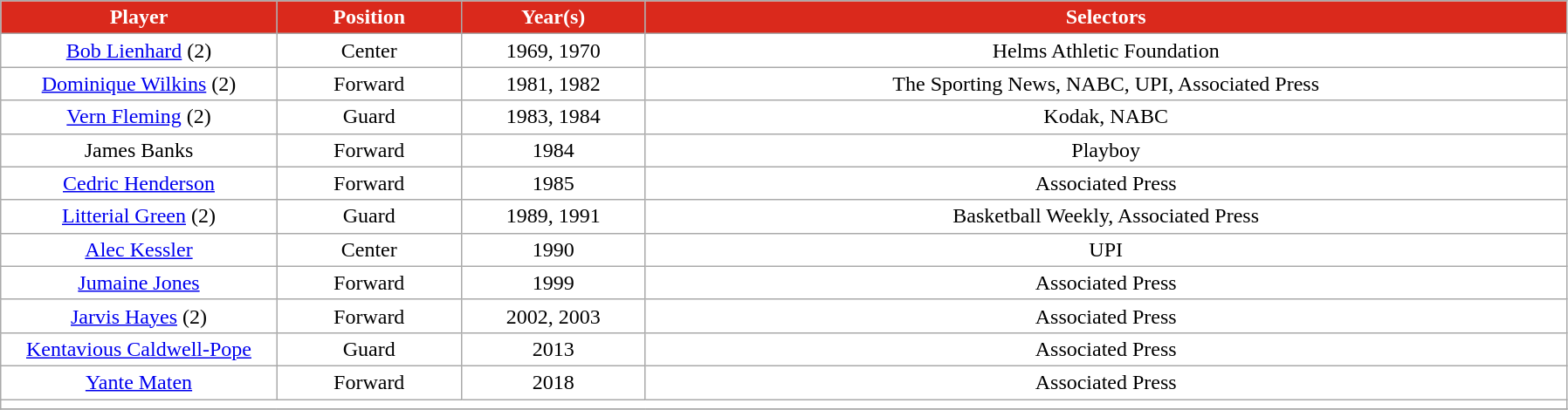<table class="wikitable" style="background:white; min-width:70%">
<tr>
<th style="background: #DA291C; color:white; width:15%">Player</th>
<th style="background: #DA291C; color:white; width:10%">Position</th>
<th style="background: #DA291C; color:white; width:10%">Year(s)</th>
<th style="background: #DA291C; color:white; width:50%">Selectors</th>
</tr>
<tr align="center">
<td><a href='#'>Bob Lienhard</a> (2)</td>
<td>Center</td>
<td>1969, 1970</td>
<td>Helms Athletic Foundation</td>
</tr>
<tr align="center">
<td><a href='#'>Dominique Wilkins</a> (2)</td>
<td>Forward</td>
<td>1981, 1982</td>
<td>The Sporting News, NABC, UPI, Associated Press</td>
</tr>
<tr align="center">
<td><a href='#'>Vern Fleming</a> (2)</td>
<td>Guard</td>
<td>1983, 1984</td>
<td>Kodak, NABC</td>
</tr>
<tr align="center">
<td>James Banks</td>
<td>Forward</td>
<td>1984</td>
<td>Playboy</td>
</tr>
<tr align="center">
<td><a href='#'>Cedric Henderson</a></td>
<td>Forward</td>
<td>1985</td>
<td>Associated Press</td>
</tr>
<tr align="center">
<td><a href='#'>Litterial Green</a> (2)</td>
<td>Guard</td>
<td>1989, 1991</td>
<td>Basketball Weekly, Associated Press</td>
</tr>
<tr align="center">
<td><a href='#'>Alec Kessler</a></td>
<td>Center</td>
<td>1990</td>
<td>UPI</td>
</tr>
<tr align="center">
<td><a href='#'>Jumaine Jones</a></td>
<td>Forward</td>
<td>1999</td>
<td>Associated Press</td>
</tr>
<tr align="center">
<td><a href='#'>Jarvis Hayes</a> (2)</td>
<td>Forward</td>
<td>2002, 2003</td>
<td>Associated Press</td>
</tr>
<tr align="center">
<td><a href='#'>Kentavious Caldwell-Pope</a></td>
<td>Guard</td>
<td>2013</td>
<td>Associated Press</td>
</tr>
<tr align="center">
<td><a href='#'>Yante Maten</a></td>
<td>Forward</td>
<td>2018</td>
<td>Associated Press</td>
</tr>
<tr align="center">
<td colspan=4></td>
</tr>
<tr>
</tr>
</table>
